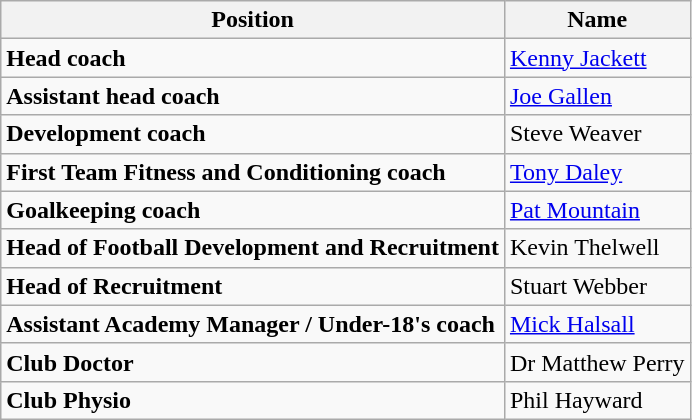<table class="wikitable">
<tr>
<th>Position</th>
<th>Name</th>
</tr>
<tr>
<td><strong>Head coach</strong></td>
<td><a href='#'>Kenny Jackett</a></td>
</tr>
<tr>
<td><strong>Assistant head coach</strong></td>
<td><a href='#'>Joe Gallen</a></td>
</tr>
<tr>
<td><strong>Development coach</strong></td>
<td>Steve Weaver</td>
</tr>
<tr>
<td><strong>First Team Fitness and Conditioning coach</strong></td>
<td><a href='#'>Tony Daley</a></td>
</tr>
<tr>
<td><strong>Goalkeeping coach</strong></td>
<td><a href='#'>Pat Mountain</a></td>
</tr>
<tr>
<td><strong>Head of Football Development and Recruitment</strong></td>
<td>Kevin Thelwell</td>
</tr>
<tr>
<td><strong>Head of Recruitment</strong></td>
<td>Stuart Webber</td>
</tr>
<tr>
<td><strong>Assistant Academy Manager / Under-18's coach</strong></td>
<td><a href='#'>Mick Halsall</a></td>
</tr>
<tr>
<td><strong>Club Doctor</strong></td>
<td>Dr Matthew Perry</td>
</tr>
<tr>
<td><strong>Club Physio</strong></td>
<td>Phil Hayward</td>
</tr>
</table>
